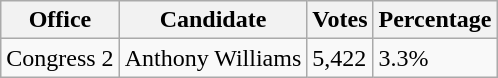<table class="wikitable">
<tr>
<th>Office</th>
<th>Candidate</th>
<th>Votes</th>
<th>Percentage</th>
</tr>
<tr>
<td>Congress 2</td>
<td>Anthony Williams</td>
<td>5,422</td>
<td>3.3%</td>
</tr>
</table>
